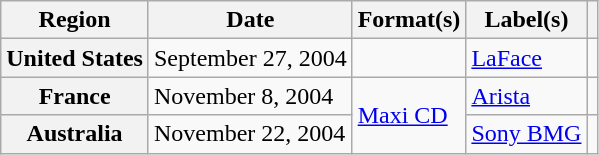<table class="wikitable plainrowheaders">
<tr>
<th scope="col">Region</th>
<th scope="col">Date</th>
<th scope="col">Format(s)</th>
<th scope="col">Label(s)</th>
<th scope="col"></th>
</tr>
<tr>
<th scope="row">United States</th>
<td>September 27, 2004</td>
<td></td>
<td><a href='#'>LaFace</a></td>
<td></td>
</tr>
<tr>
<th scope="row">France</th>
<td>November 8, 2004</td>
<td rowspan="2"><a href='#'>Maxi CD</a></td>
<td><a href='#'>Arista</a></td>
<td></td>
</tr>
<tr>
<th scope="row">Australia</th>
<td>November 22, 2004</td>
<td><a href='#'>Sony BMG</a></td>
<td></td>
</tr>
</table>
